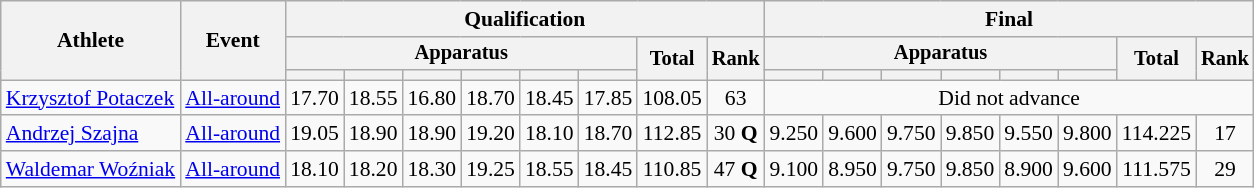<table class="wikitable" style="font-size:90%">
<tr>
<th rowspan=3>Athlete</th>
<th rowspan=3>Event</th>
<th colspan =8>Qualification</th>
<th colspan =8>Final</th>
</tr>
<tr style="font-size:95%">
<th colspan=6>Apparatus</th>
<th rowspan=2>Total</th>
<th rowspan=2>Rank</th>
<th colspan=6>Apparatus</th>
<th rowspan=2>Total</th>
<th rowspan=2>Rank</th>
</tr>
<tr style="font-size:95%">
<th></th>
<th></th>
<th></th>
<th></th>
<th></th>
<th></th>
<th></th>
<th></th>
<th></th>
<th></th>
<th></th>
<th></th>
</tr>
<tr align=center>
<td align=left><a href='#'>Krzysztof Potaczek</a></td>
<td align=left><a href='#'>All-around</a></td>
<td>17.70</td>
<td>18.55</td>
<td>16.80</td>
<td>18.70</td>
<td>18.45</td>
<td>17.85</td>
<td>108.05</td>
<td>63</td>
<td colspan=8>Did not advance</td>
</tr>
<tr align=center>
<td align=left><a href='#'>Andrzej Szajna</a></td>
<td align=left><a href='#'>All-around</a></td>
<td>19.05</td>
<td>18.90</td>
<td>18.90</td>
<td>19.20</td>
<td>18.10</td>
<td>18.70</td>
<td>112.85</td>
<td>30 <strong>Q</strong></td>
<td>9.250</td>
<td>9.600</td>
<td>9.750</td>
<td>9.850</td>
<td>9.550</td>
<td>9.800</td>
<td>114.225</td>
<td>17</td>
</tr>
<tr align=center>
<td align=left><a href='#'>Waldemar Woźniak</a></td>
<td align=left><a href='#'>All-around</a></td>
<td>18.10</td>
<td>18.20</td>
<td>18.30</td>
<td>19.25</td>
<td>18.55</td>
<td>18.45</td>
<td>110.85</td>
<td>47 <strong>Q</strong></td>
<td>9.100</td>
<td>8.950</td>
<td>9.750</td>
<td>9.850</td>
<td>8.900</td>
<td>9.600</td>
<td>111.575</td>
<td>29</td>
</tr>
</table>
